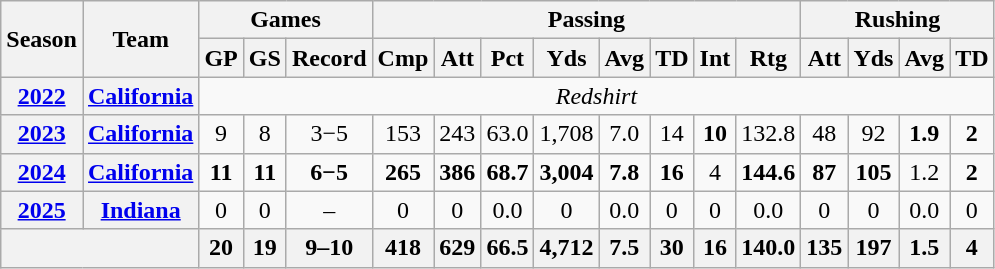<table class="wikitable" style="text-align:center;">
<tr>
<th rowspan="2">Season</th>
<th rowspan="2">Team</th>
<th colspan="3">Games</th>
<th colspan="8">Passing</th>
<th colspan="4">Rushing</th>
</tr>
<tr>
<th>GP</th>
<th>GS</th>
<th>Record</th>
<th>Cmp</th>
<th>Att</th>
<th>Pct</th>
<th>Yds</th>
<th>Avg</th>
<th>TD</th>
<th>Int</th>
<th>Rtg</th>
<th>Att</th>
<th>Yds</th>
<th>Avg</th>
<th>TD</th>
</tr>
<tr>
<th><a href='#'>2022</a></th>
<th><a href='#'>California</a></th>
<td colspan="15"><em>Redshirt </em></td>
</tr>
<tr>
<th><a href='#'>2023</a></th>
<th><a href='#'>California</a></th>
<td>9</td>
<td>8</td>
<td>3−5</td>
<td>153</td>
<td>243</td>
<td>63.0</td>
<td>1,708</td>
<td>7.0</td>
<td>14</td>
<td><strong>10</strong></td>
<td>132.8</td>
<td>48</td>
<td>92</td>
<td><strong>1.9</strong></td>
<td><strong>2</strong></td>
</tr>
<tr>
<th><a href='#'>2024</a></th>
<th><a href='#'>California</a></th>
<td><strong>11</strong></td>
<td><strong>11</strong></td>
<td><strong>6−5</strong></td>
<td><strong>265</strong></td>
<td><strong>386</strong></td>
<td><strong>68.7</strong></td>
<td><strong>3,004</strong></td>
<td><strong>7.8</strong></td>
<td><strong>16</strong></td>
<td>4</td>
<td><strong>144.6</strong></td>
<td><strong>87</strong></td>
<td><strong>105</strong></td>
<td>1.2</td>
<td><strong>2</strong></td>
</tr>
<tr>
<th><a href='#'>2025</a></th>
<th><a href='#'>Indiana</a></th>
<td>0</td>
<td>0</td>
<td>–</td>
<td>0</td>
<td>0</td>
<td>0.0</td>
<td>0</td>
<td>0.0</td>
<td>0</td>
<td>0</td>
<td>0.0</td>
<td>0</td>
<td>0</td>
<td>0.0</td>
<td>0</td>
</tr>
<tr>
<th colspan="2"></th>
<th>20</th>
<th>19</th>
<th>9–10</th>
<th>418</th>
<th>629</th>
<th>66.5</th>
<th>4,712</th>
<th>7.5</th>
<th>30</th>
<th>16</th>
<th>140.0</th>
<th>135</th>
<th>197</th>
<th>1.5</th>
<th>4</th>
</tr>
</table>
